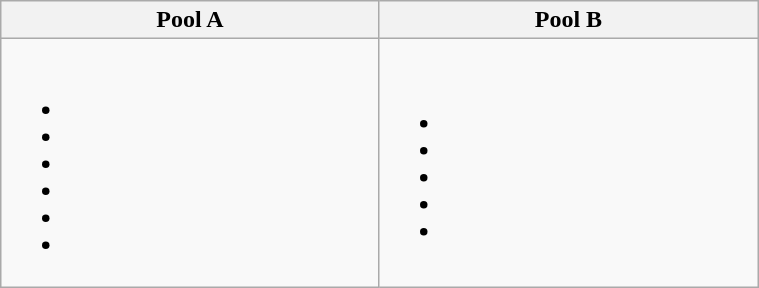<table class="wikitable" width="40%">
<tr>
<th width=20%>Pool A</th>
<th width=20%>Pool B</th>
</tr>
<tr>
<td><br><ul><li></li><li></li><li></li><li></li><li></li><li></li></ul></td>
<td><br><ul><li></li><li></li><li></li><li></li><li></li></ul></td>
</tr>
</table>
